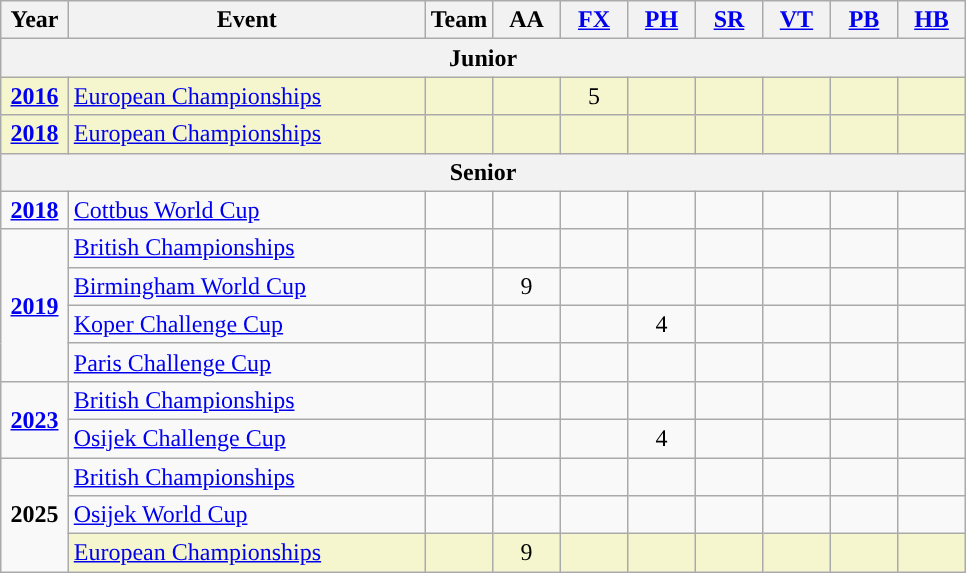<table class="wikitable sortable" style="text-align:center;">
<tr>
<th class="unsortable" width="7%">Year</th>
<th class="unsortable" width="37%">Event</th>
<th class="unsortable" width="7%">Team</th>
<th class="unsortable" width="7%">AA</th>
<th class="unsortable" width="7%"><a href='#'>FX</a></th>
<th class="unsortable" width="7%"><a href='#'>PH</a></th>
<th class="unsortable" width="7%"><a href='#'>SR</a></th>
<th class="unsortable" width="7%"><a href='#'>VT</a></th>
<th class="unsortable" width="7%"><a href='#'>PB</a></th>
<th class="unsortable" width="7%"><a href='#'>HB</a></th>
</tr>
<tr>
<th colspan="10">Junior</th>
</tr>
<tr bgcolor="#F5F6CE">
<td><a href='#'><strong>2016</strong></a></td>
<td align="left"><a href='#'>European Championships</a></td>
<td></td>
<td></td>
<td>5</td>
<td></td>
<td></td>
<td></td>
<td></td>
<td></td>
</tr>
<tr bgcolor="#F5F6CE">
<td><strong><a href='#'>2018</a></strong></td>
<td align="left"><a href='#'>European Championships</a></td>
<td></td>
<td></td>
<td></td>
<td></td>
<td></td>
<td></td>
<td></td>
<td></td>
</tr>
<tr>
<th colspan="10">Senior</th>
</tr>
<tr>
<td><strong><a href='#'>2018</a></strong></td>
<td align="left"><a href='#'>Cottbus World Cup</a></td>
<td></td>
<td></td>
<td></td>
<td></td>
<td></td>
<td></td>
<td></td>
<td></td>
</tr>
<tr>
<td rowspan="4"><a href='#'><strong>2019</strong></a></td>
<td align="left"><a href='#'>British Championships</a></td>
<td></td>
<td></td>
<td></td>
<td></td>
<td></td>
<td></td>
<td></td>
<td></td>
</tr>
<tr>
<td align="left"><a href='#'>Birmingham World Cup</a></td>
<td></td>
<td>9</td>
<td></td>
<td></td>
<td></td>
<td></td>
<td></td>
<td></td>
</tr>
<tr>
<td align="left"><a href='#'>Koper Challenge Cup</a></td>
<td></td>
<td></td>
<td></td>
<td>4</td>
<td></td>
<td></td>
<td></td>
<td></td>
</tr>
<tr>
<td align="left"><a href='#'>Paris Challenge Cup</a></td>
<td></td>
<td></td>
<td></td>
<td></td>
<td></td>
<td></td>
<td></td>
<td></td>
</tr>
<tr>
<td rowspan="2"><strong><a href='#'>2023</a></strong></td>
<td align="left"><a href='#'>British Championships</a></td>
<td></td>
<td></td>
<td></td>
<td></td>
<td></td>
<td></td>
<td></td>
<td></td>
</tr>
<tr>
<td align="left"><a href='#'>Osijek Challenge Cup</a></td>
<td></td>
<td></td>
<td></td>
<td>4</td>
<td></td>
<td></td>
<td></td>
<td></td>
</tr>
<tr>
<td rowspan="3"><strong>2025</strong></td>
<td align="left"><a href='#'>British Championships</a></td>
<td></td>
<td></td>
<td></td>
<td></td>
<td></td>
<td></td>
<td></td>
<td></td>
</tr>
<tr>
<td align="left"><a href='#'>Osijek World Cup</a></td>
<td></td>
<td></td>
<td></td>
<td></td>
<td></td>
<td></td>
<td></td>
<td></td>
</tr>
<tr bgcolor="#F5F6CE">
<td align="left"><a href='#'>European Championships</a></td>
<td></td>
<td>9</td>
<td></td>
<td></td>
<td></td>
<td></td>
<td></td>
<td></td>
</tr>
</table>
